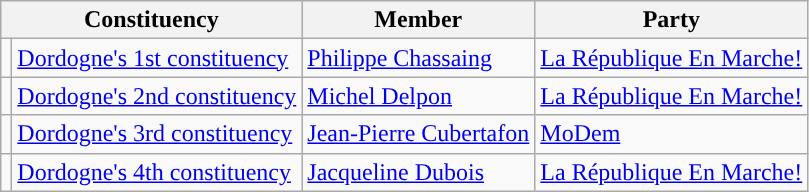<table class="wikitable">
<tr>
<th colspan="2">Constituency</th>
<th>Member</th>
<th>Party</th>
</tr>
<tr>
<td style="background-color: "></td>
<td><a href='#'>Dordogne's 1st constituency</a></td>
<td><a href='#'>Philippe Chassaing</a></td>
<td><a href='#'>La République En Marche!</a></td>
</tr>
<tr>
<td style="background-color: "></td>
<td><a href='#'>Dordogne's 2nd constituency</a></td>
<td><a href='#'>Michel Delpon</a></td>
<td><a href='#'>La République En Marche!</a></td>
</tr>
<tr>
<td style="background-color: "></td>
<td><a href='#'>Dordogne's 3rd constituency</a></td>
<td><a href='#'>Jean-Pierre Cubertafon</a></td>
<td><a href='#'>MoDem</a></td>
</tr>
<tr>
<td style="background-color: "></td>
<td><a href='#'>Dordogne's 4th constituency</a></td>
<td><a href='#'>Jacqueline Dubois</a></td>
<td><a href='#'>La République En Marche!</a></td>
</tr>
</table>
